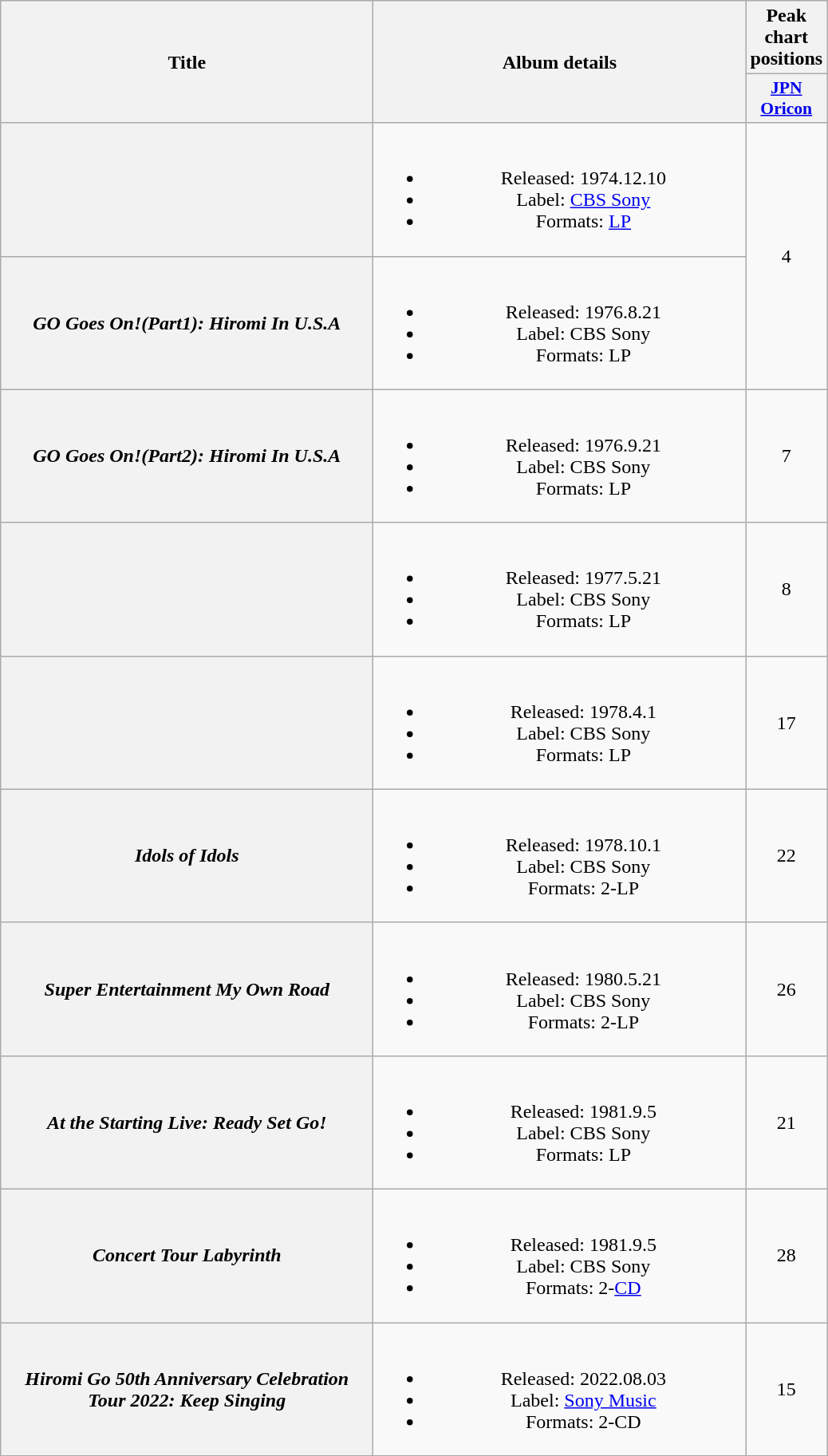<table class="wikitable plainrowheaders" style="text-align:center;">
<tr>
<th scope="col" rowspan="2" style="width:19em;">Title</th>
<th scope="col" rowspan="2" style="width:19em;">Album details</th>
<th scope="col">Peak chart positions</th>
</tr>
<tr>
<th scope="col" style="width:2.9em;font-size:90%;"><a href='#'>JPN<br>Oricon</a><br></th>
</tr>
<tr>
<th scope="row"></th>
<td><br><ul><li>Released: 1974.12.10</li><li>Label: <a href='#'>CBS Sony</a></li><li>Formats: <a href='#'>LP</a></li></ul></td>
<td rowspan="2">4</td>
</tr>
<tr>
<th scope="row"><em>GO Goes On!(Part1): Hiromi In U.S.A</em></th>
<td><br><ul><li>Released: 1976.8.21</li><li>Label: CBS Sony</li><li>Formats: LP</li></ul></td>
</tr>
<tr>
<th scope="row"><em>GO Goes On!(Part2): Hiromi In U.S.A</em></th>
<td><br><ul><li>Released: 1976.9.21</li><li>Label: CBS Sony</li><li>Formats: LP</li></ul></td>
<td>7</td>
</tr>
<tr>
<th scope="row"></th>
<td><br><ul><li>Released: 1977.5.21</li><li>Label: CBS Sony</li><li>Formats: LP</li></ul></td>
<td>8</td>
</tr>
<tr>
<th scope="row"></th>
<td><br><ul><li>Released: 1978.4.1</li><li>Label: CBS Sony</li><li>Formats: LP</li></ul></td>
<td>17</td>
</tr>
<tr>
<th scope="row"><em>Idols of Idols</em></th>
<td><br><ul><li>Released: 1978.10.1</li><li>Label: CBS Sony</li><li>Formats: 2-LP</li></ul></td>
<td>22</td>
</tr>
<tr>
<th scope="row"><em>Super Entertainment My Own Road</em></th>
<td><br><ul><li>Released: 1980.5.21</li><li>Label: CBS Sony</li><li>Formats: 2-LP</li></ul></td>
<td>26</td>
</tr>
<tr>
<th scope="row"><em>At the Starting Live: Ready Set Go!</em></th>
<td><br><ul><li>Released: 1981.9.5</li><li>Label: CBS Sony</li><li>Formats: LP</li></ul></td>
<td>21</td>
</tr>
<tr>
<th scope="row"><em>Concert Tour Labyrinth</em></th>
<td><br><ul><li>Released: 1981.9.5</li><li>Label: CBS Sony</li><li>Formats: 2-<a href='#'>CD</a></li></ul></td>
<td>28</td>
</tr>
<tr>
<th scope="row"><em>Hiromi Go 50th Anniversary Celebration Tour 2022: Keep Singing</em></th>
<td><br><ul><li>Released: 2022.08.03</li><li>Label: <a href='#'>Sony Music</a></li><li>Formats: 2-CD</li></ul></td>
<td>15</td>
</tr>
<tr>
</tr>
</table>
